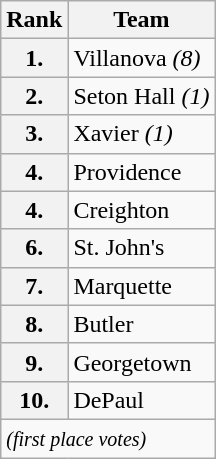<table class=wikitable>
<tr>
<th>Rank</th>
<th>Team</th>
</tr>
<tr>
<th>1.</th>
<td>Villanova <em>(8)</em></td>
</tr>
<tr>
<th>2.</th>
<td>Seton Hall <em>(1)</em></td>
</tr>
<tr>
<th>3.</th>
<td>Xavier <em>(1)</em></td>
</tr>
<tr>
<th>4.</th>
<td>Providence</td>
</tr>
<tr>
<th>4.</th>
<td>Creighton</td>
</tr>
<tr>
<th>6.</th>
<td>St. John's</td>
</tr>
<tr>
<th>7.</th>
<td>Marquette</td>
</tr>
<tr>
<th>8.</th>
<td>Butler</td>
</tr>
<tr>
<th>9.</th>
<td>Georgetown</td>
</tr>
<tr>
<th>10.</th>
<td>DePaul</td>
</tr>
<tr>
<td colspan=3 valign=middle><small><em>(first place votes)</em></small></td>
</tr>
</table>
